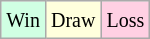<table class="wikitable">
<tr>
<td style="background-color: #d0ffe3;"><small>Win</small></td>
<td style="background-color: #ffffdd;"><small>Draw</small></td>
<td style="background-color: #ffd0e3;"><small>Loss</small></td>
</tr>
</table>
